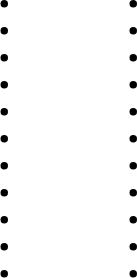<table>
<tr>
<td valign="top" width=25%><br><ul><li></li><li></li><li></li><li></li><li></li><li></li><li></li><li></li><li></li><li></li><li></li></ul></td>
<td valign="top" width=25%><br><ul><li></li><li></li><li></li><li></li><li></li><li></li><li></li><li></li><li></li><li></li><li></li></ul></td>
</tr>
</table>
